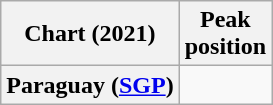<table class="wikitable plainrowheaders" style="text-align:center">
<tr>
<th scope="col">Chart (2021)</th>
<th scope="col">Peak<br>position</th>
</tr>
<tr>
<th scope="row">Paraguay (<a href='#'>SGP</a>)</th>
<td></td>
</tr>
</table>
